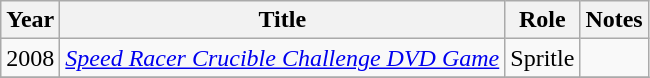<table class="wikitable">
<tr>
<th>Year</th>
<th>Title</th>
<th>Role</th>
<th>Notes</th>
</tr>
<tr>
<td>2008</td>
<td><em><a href='#'>Speed Racer Crucible Challenge DVD Game</a></em></td>
<td>Spritle</td>
<td></td>
</tr>
<tr>
</tr>
</table>
